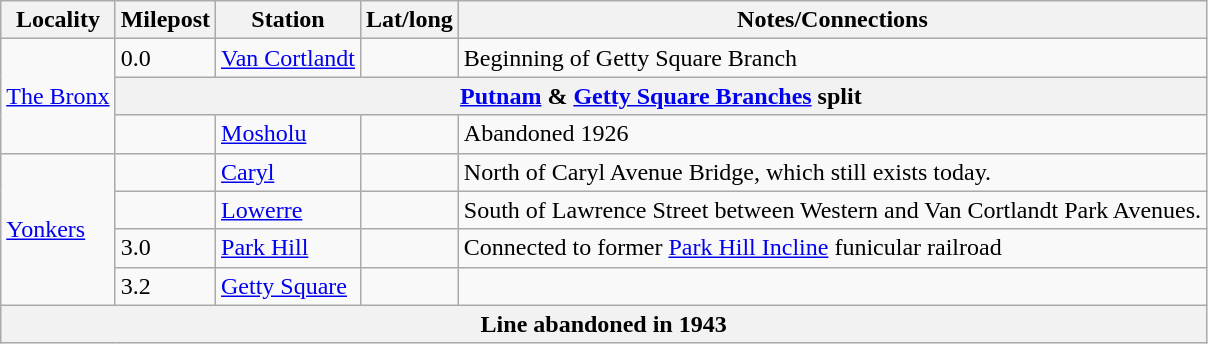<table class="wikitable">
<tr>
<th>Locality</th>
<th>Milepost</th>
<th>Station</th>
<th>Lat/long</th>
<th>Notes/Connections</th>
</tr>
<tr>
<td rowspan=3><a href='#'>The Bronx</a></td>
<td>0.0</td>
<td><a href='#'>Van Cortlandt</a></td>
<td></td>
<td>Beginning of Getty Square Branch</td>
</tr>
<tr>
<th colspan=5><a href='#'>Putnam</a> & <a href='#'>Getty Square Branches</a> split</th>
</tr>
<tr>
<td></td>
<td><a href='#'>Mosholu</a></td>
<td></td>
<td>Abandoned 1926</td>
</tr>
<tr>
<td rowspan=4><a href='#'>Yonkers</a></td>
<td></td>
<td><a href='#'>Caryl</a></td>
<td></td>
<td>North of Caryl Avenue Bridge, which still exists today.</td>
</tr>
<tr>
<td></td>
<td><a href='#'>Lowerre</a></td>
<td></td>
<td>South of Lawrence Street between Western and Van Cortlandt Park Avenues.</td>
</tr>
<tr>
<td>3.0</td>
<td><a href='#'>Park Hill</a></td>
<td></td>
<td>Connected to former <a href='#'>Park Hill Incline</a> funicular railroad</td>
</tr>
<tr>
<td>3.2</td>
<td><a href='#'>Getty Square</a></td>
<td></td>
<td></td>
</tr>
<tr>
<th colspan=9>Line abandoned in 1943</th>
</tr>
</table>
